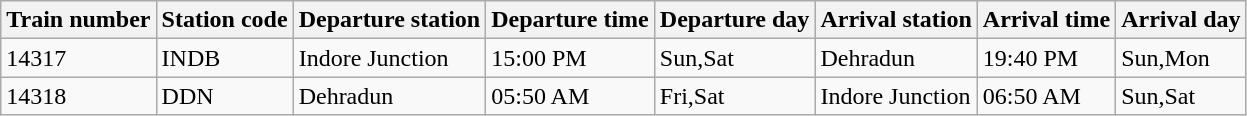<table class="wikitable">
<tr>
<th>Train number</th>
<th>Station code</th>
<th>Departure station</th>
<th>Departure time</th>
<th>Departure day</th>
<th>Arrival station</th>
<th>Arrival time</th>
<th>Arrival day</th>
</tr>
<tr>
<td>14317</td>
<td>INDB</td>
<td>Indore Junction</td>
<td>15:00 PM</td>
<td>Sun,Sat</td>
<td>Dehradun</td>
<td>19:40 PM</td>
<td>Sun,Mon</td>
</tr>
<tr>
<td>14318</td>
<td>DDN</td>
<td>Dehradun</td>
<td>05:50 AM</td>
<td>Fri,Sat</td>
<td>Indore Junction</td>
<td>06:50 AM</td>
<td>Sun,Sat</td>
</tr>
</table>
